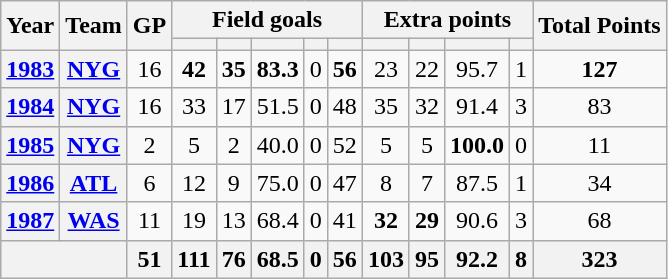<table class= "wikitable sortable" style="text-align: center;">
<tr>
<th rowspan="2">Year</th>
<th rowspan="2">Team</th>
<th rowspan="2">GP</th>
<th colspan="5">Field goals</th>
<th colspan="4">Extra points</th>
<th rowspan="2">Total Points</th>
</tr>
<tr>
<th></th>
<th></th>
<th></th>
<th></th>
<th></th>
<th></th>
<th></th>
<th></th>
<th></th>
</tr>
<tr>
<th><a href='#'>1983</a></th>
<th><a href='#'>NYG</a></th>
<td>16</td>
<td><strong>42</strong></td>
<td><strong>35</strong></td>
<td><strong>83.3</strong></td>
<td>0</td>
<td><strong>56</strong></td>
<td>23</td>
<td>22</td>
<td>95.7</td>
<td>1</td>
<td><strong>127</strong></td>
</tr>
<tr>
<th><a href='#'>1984</a></th>
<th><a href='#'>NYG</a></th>
<td>16</td>
<td>33</td>
<td>17</td>
<td>51.5</td>
<td>0</td>
<td>48</td>
<td>35</td>
<td>32</td>
<td>91.4</td>
<td>3</td>
<td>83</td>
</tr>
<tr>
<th><a href='#'>1985</a></th>
<th><a href='#'>NYG</a></th>
<td>2</td>
<td>5</td>
<td>2</td>
<td>40.0</td>
<td>0</td>
<td>52</td>
<td>5</td>
<td>5</td>
<td><strong>100.0</strong></td>
<td>0</td>
<td>11</td>
</tr>
<tr>
<th><a href='#'>1986</a></th>
<th><a href='#'>ATL</a></th>
<td>6</td>
<td>12</td>
<td>9</td>
<td>75.0</td>
<td>0</td>
<td>47</td>
<td>8</td>
<td>7</td>
<td>87.5</td>
<td>1</td>
<td>34</td>
</tr>
<tr>
<th><a href='#'>1987</a></th>
<th><a href='#'>WAS</a></th>
<td>11</td>
<td>19</td>
<td>13</td>
<td>68.4</td>
<td>0</td>
<td>41</td>
<td><strong>32</strong></td>
<td><strong>29</strong></td>
<td>90.6</td>
<td>3</td>
<td>68</td>
</tr>
<tr>
<th colspan="2"></th>
<th>51</th>
<th>111</th>
<th>76</th>
<th>68.5</th>
<th>0</th>
<th>56</th>
<th>103</th>
<th>95</th>
<th>92.2</th>
<th>8</th>
<th>323</th>
</tr>
</table>
